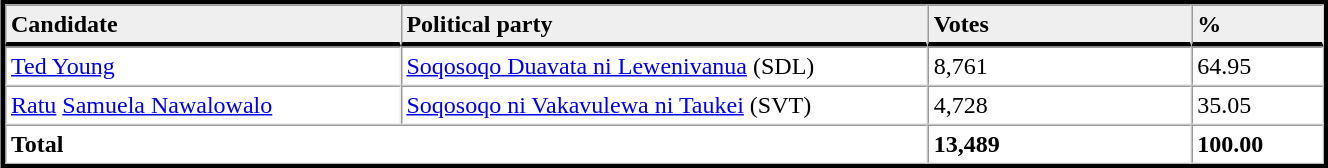<table border="1" cellpadding="3" cellspacing="0" style="width:70%; margin:auto; margin:5px; border:3px solid;">
<tr>
<td td  style="width:30%; border-bottom:3px solid; background:#efefef;"><strong>Candidate</strong></td>
<td td  style="width:40%; border-bottom:3px solid; background:#efefef;"><strong>Political party</strong></td>
<td td  style="width:20%; border-bottom:3px solid; background:#efefef;"><strong>Votes</strong></td>
<td td  style="width:10%; border-bottom:3px solid; background:#efefef;"><strong>%</strong></td>
</tr>
<tr>
<td><a href='#'>Ted Young</a></td>
<td><a href='#'>Soqosoqo Duavata ni Lewenivanua</a> (SDL)</td>
<td>8,761</td>
<td>64.95</td>
</tr>
<tr>
<td><a href='#'>Ratu</a> <a href='#'>Samuela Nawalowalo</a></td>
<td><a href='#'>Soqosoqo ni Vakavulewa ni Taukei</a> (SVT)</td>
<td>4,728</td>
<td>35.05</td>
</tr>
<tr>
<td colspan=2><strong>Total</strong></td>
<td><strong>13,489</strong></td>
<td><strong>100.00</strong></td>
</tr>
</table>
